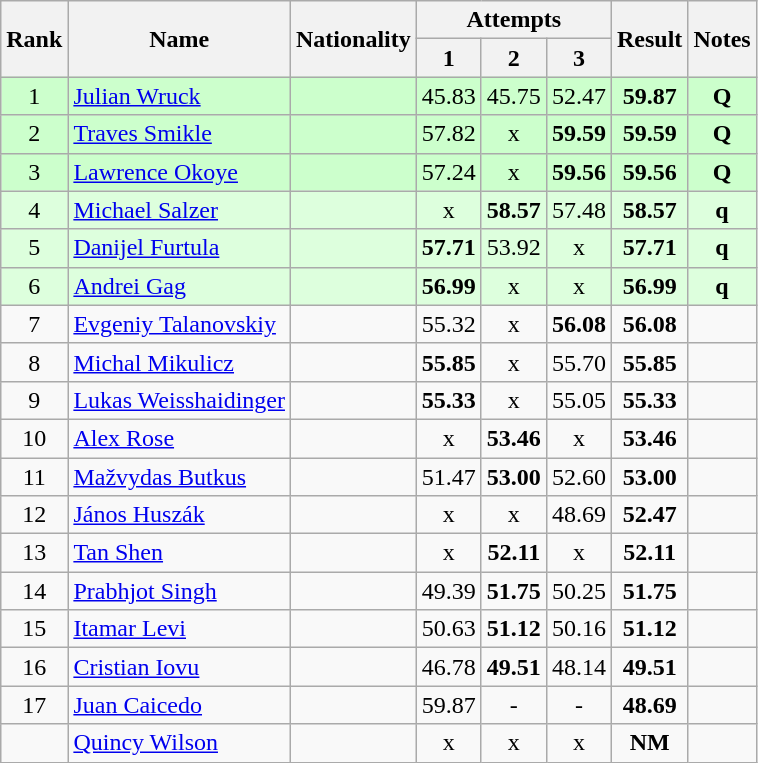<table class="wikitable sortable" style="text-align:center">
<tr>
<th rowspan=2>Rank</th>
<th rowspan=2>Name</th>
<th rowspan=2>Nationality</th>
<th colspan=3>Attempts</th>
<th rowspan=2>Result</th>
<th rowspan=2>Notes</th>
</tr>
<tr>
<th>1</th>
<th>2</th>
<th>3</th>
</tr>
<tr bgcolor=ccffcc>
<td>1</td>
<td align=left><a href='#'>Julian Wruck</a></td>
<td align=left></td>
<td>45.83</td>
<td>45.75</td>
<td>52.47</td>
<td><strong>59.87</strong></td>
<td><strong>Q</strong></td>
</tr>
<tr bgcolor=ccffcc>
<td>2</td>
<td align=left><a href='#'>Traves Smikle</a></td>
<td align=left></td>
<td>57.82</td>
<td>x</td>
<td><strong>59.59</strong></td>
<td><strong>59.59</strong></td>
<td><strong>Q</strong></td>
</tr>
<tr bgcolor=ccffcc>
<td>3</td>
<td align=left><a href='#'>Lawrence Okoye</a></td>
<td align=left></td>
<td>57.24</td>
<td>x</td>
<td><strong>59.56</strong></td>
<td><strong>59.56</strong></td>
<td><strong>Q</strong></td>
</tr>
<tr bgcolor=ddffdd>
<td>4</td>
<td align=left><a href='#'>Michael Salzer</a></td>
<td align=left></td>
<td>x</td>
<td><strong>58.57</strong></td>
<td>57.48</td>
<td><strong>58.57</strong></td>
<td><strong>q</strong></td>
</tr>
<tr bgcolor=ddffdd>
<td>5</td>
<td align=left><a href='#'>Danijel Furtula</a></td>
<td align=left></td>
<td><strong>57.71</strong></td>
<td>53.92</td>
<td>x</td>
<td><strong>57.71</strong></td>
<td><strong>q</strong></td>
</tr>
<tr bgcolor=ddffdd>
<td>6</td>
<td align=left><a href='#'>Andrei Gag</a></td>
<td align=left></td>
<td><strong>56.99</strong></td>
<td>x</td>
<td>x</td>
<td><strong>56.99</strong></td>
<td><strong>q</strong></td>
</tr>
<tr>
<td>7</td>
<td align=left><a href='#'>Evgeniy Talanovskiy</a></td>
<td align=left></td>
<td>55.32</td>
<td>x</td>
<td><strong>56.08</strong></td>
<td><strong>56.08</strong></td>
<td></td>
</tr>
<tr>
<td>8</td>
<td align=left><a href='#'>Michal Mikulicz</a></td>
<td align=left></td>
<td><strong>55.85</strong></td>
<td>x</td>
<td>55.70</td>
<td><strong>55.85</strong></td>
<td></td>
</tr>
<tr>
<td>9</td>
<td align=left><a href='#'>Lukas Weisshaidinger</a></td>
<td align=left></td>
<td><strong>55.33</strong></td>
<td>x</td>
<td>55.05</td>
<td><strong>55.33</strong></td>
<td></td>
</tr>
<tr>
<td>10</td>
<td align=left><a href='#'>Alex Rose</a></td>
<td align=left></td>
<td>x</td>
<td><strong>53.46</strong></td>
<td>x</td>
<td><strong>53.46</strong></td>
<td></td>
</tr>
<tr>
<td>11</td>
<td align=left><a href='#'>Mažvydas Butkus</a></td>
<td align=left></td>
<td>51.47</td>
<td><strong>53.00</strong></td>
<td>52.60</td>
<td><strong>53.00</strong></td>
<td></td>
</tr>
<tr>
<td>12</td>
<td align=left><a href='#'>János Huszák</a></td>
<td align=left></td>
<td>x</td>
<td>x</td>
<td>48.69</td>
<td><strong>52.47</strong></td>
<td></td>
</tr>
<tr>
<td>13</td>
<td align=left><a href='#'>Tan Shen</a></td>
<td align=left></td>
<td>x</td>
<td><strong>52.11</strong></td>
<td>x</td>
<td><strong>52.11</strong></td>
<td></td>
</tr>
<tr>
<td>14</td>
<td align=left><a href='#'>Prabhjot Singh</a></td>
<td align=left></td>
<td>49.39</td>
<td><strong>51.75</strong></td>
<td>50.25</td>
<td><strong>51.75</strong></td>
<td></td>
</tr>
<tr>
<td>15</td>
<td align=left><a href='#'>Itamar Levi</a></td>
<td align=left></td>
<td>50.63</td>
<td><strong>51.12</strong></td>
<td>50.16</td>
<td><strong>51.12</strong></td>
<td></td>
</tr>
<tr>
<td>16</td>
<td align=left><a href='#'>Cristian Iovu</a></td>
<td align=left></td>
<td>46.78</td>
<td><strong>49.51</strong></td>
<td>48.14</td>
<td><strong>49.51</strong></td>
<td></td>
</tr>
<tr>
<td>17</td>
<td align=left><a href='#'>Juan Caicedo</a></td>
<td align=left></td>
<td>59.87</td>
<td>-</td>
<td>-</td>
<td><strong>48.69</strong></td>
<td></td>
</tr>
<tr>
<td></td>
<td align=left><a href='#'>Quincy Wilson</a></td>
<td align=left></td>
<td>x</td>
<td>x</td>
<td>x</td>
<td><strong>NM</strong></td>
<td></td>
</tr>
</table>
